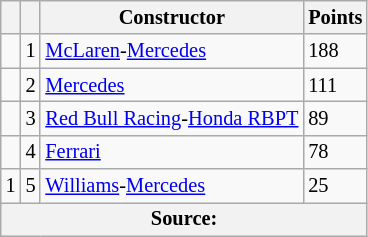<table class="wikitable" style="font-size: 85%;">
<tr>
<th scope="col"></th>
<th scope="col"></th>
<th scope="col">Constructor</th>
<th scope="col">Points</th>
</tr>
<tr>
<td align="left"></td>
<td align="center">1</td>
<td> <a href='#'>McLaren</a>-<a href='#'>Mercedes</a></td>
<td align="left">188</td>
</tr>
<tr>
<td align="left"></td>
<td align="center">2</td>
<td> <a href='#'>Mercedes</a></td>
<td align="left">111</td>
</tr>
<tr>
<td align="left"></td>
<td align="center">3</td>
<td> <a href='#'>Red Bull Racing</a>-<a href='#'>Honda RBPT</a></td>
<td align="left">89</td>
</tr>
<tr>
<td align="left"></td>
<td align="center">4</td>
<td> <a href='#'>Ferrari</a></td>
<td align="left">78</td>
</tr>
<tr>
<td align="left"> 1</td>
<td align="center">5</td>
<td> <a href='#'>Williams</a>-<a href='#'>Mercedes</a></td>
<td align="left">25</td>
</tr>
<tr>
<th colspan=4>Source:</th>
</tr>
</table>
